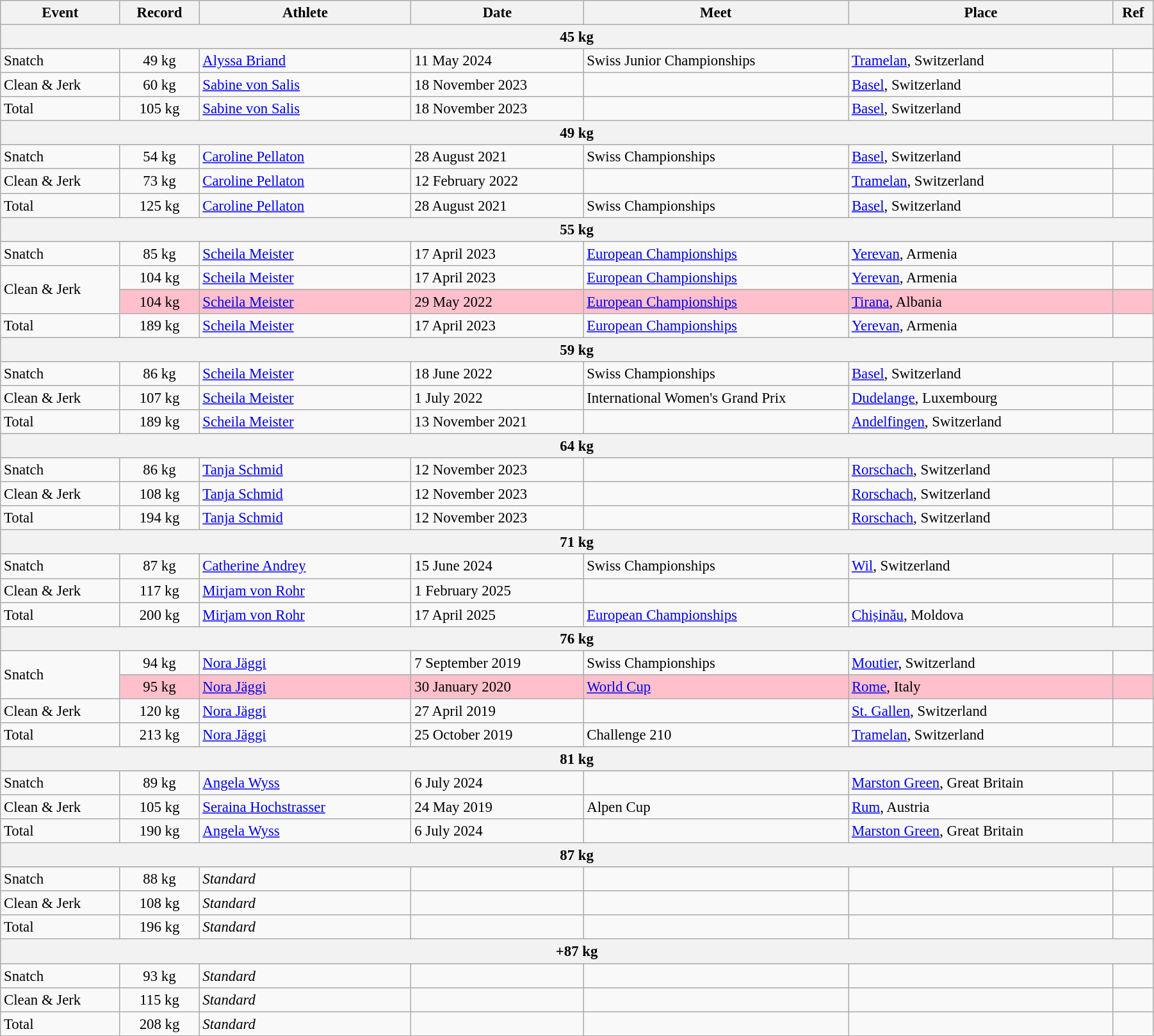<table class="wikitable" style="font-size:95%; width: 95%;">
<tr>
<th width=9%>Event</th>
<th width=6%>Record</th>
<th width=16%>Athlete</th>
<th width=13%>Date</th>
<th width=20%>Meet</th>
<th width=20%>Place</th>
<th width=3%>Ref</th>
</tr>
<tr bgcolor="#DDDDDD">
<th colspan="7">45 kg</th>
</tr>
<tr>
<td>Snatch</td>
<td align="center">49 kg</td>
<td><a href='#'>Alyssa Briand</a></td>
<td>11 May 2024</td>
<td>Swiss Junior Championships</td>
<td><a href='#'>Tramelan</a>, Switzerland</td>
<td></td>
</tr>
<tr>
<td>Clean & Jerk</td>
<td align="center">60 kg</td>
<td><a href='#'>Sabine von Salis</a></td>
<td>18 November 2023</td>
<td></td>
<td><a href='#'>Basel</a>, Switzerland</td>
<td></td>
</tr>
<tr>
<td>Total</td>
<td align="center">105 kg</td>
<td><a href='#'>Sabine von Salis</a></td>
<td>18 November 2023</td>
<td></td>
<td><a href='#'>Basel</a>, Switzerland</td>
<td></td>
</tr>
<tr bgcolor="#DDDDDD">
<th colspan="7">49 kg</th>
</tr>
<tr>
<td>Snatch</td>
<td align="center">54 kg</td>
<td><a href='#'>Caroline Pellaton</a></td>
<td>28 August 2021</td>
<td>Swiss Championships</td>
<td><a href='#'>Basel</a>, Switzerland</td>
<td></td>
</tr>
<tr>
<td>Clean & Jerk</td>
<td align="center">73 kg</td>
<td><a href='#'>Caroline Pellaton</a></td>
<td>12 February 2022</td>
<td></td>
<td><a href='#'>Tramelan</a>, Switzerland</td>
<td></td>
</tr>
<tr>
<td>Total</td>
<td align="center">125 kg</td>
<td><a href='#'>Caroline Pellaton</a></td>
<td>28 August 2021</td>
<td>Swiss Championships</td>
<td><a href='#'>Basel</a>, Switzerland</td>
<td></td>
</tr>
<tr bgcolor="#DDDDDD">
<th colspan="7">55 kg</th>
</tr>
<tr>
<td>Snatch</td>
<td align="center">85 kg</td>
<td><a href='#'>Scheila Meister</a></td>
<td>17 April 2023</td>
<td><a href='#'>European Championships</a></td>
<td><a href='#'>Yerevan</a>, Armenia</td>
<td></td>
</tr>
<tr>
<td rowspan="2">Clean & Jerk</td>
<td align="center">104 kg</td>
<td><a href='#'>Scheila Meister</a></td>
<td>17 April 2023</td>
<td><a href='#'>European Championships</a></td>
<td><a href='#'>Yerevan</a>, Armenia</td>
<td></td>
</tr>
<tr style="background:pink">
<td align="center">104 kg</td>
<td><a href='#'>Scheila Meister</a></td>
<td>29 May 2022</td>
<td><a href='#'>European Championships</a></td>
<td><a href='#'>Tirana</a>, Albania</td>
<td></td>
</tr>
<tr>
<td>Total</td>
<td align="center">189 kg</td>
<td><a href='#'>Scheila Meister</a></td>
<td>17 April 2023</td>
<td><a href='#'>European Championships</a></td>
<td><a href='#'>Yerevan</a>, Armenia</td>
<td></td>
</tr>
<tr bgcolor="#DDDDDD">
<th colspan="7">59 kg</th>
</tr>
<tr>
<td>Snatch</td>
<td align="center">86 kg</td>
<td><a href='#'>Scheila Meister</a></td>
<td>18 June 2022</td>
<td>Swiss Championships</td>
<td><a href='#'>Basel</a>, Switzerland</td>
<td></td>
</tr>
<tr>
<td>Clean & Jerk</td>
<td align="center">107 kg</td>
<td><a href='#'>Scheila Meister</a></td>
<td>1 July 2022</td>
<td>International Women's Grand Prix</td>
<td><a href='#'>Dudelange</a>, Luxembourg</td>
<td></td>
</tr>
<tr>
<td>Total</td>
<td align="center">189 kg</td>
<td><a href='#'>Scheila Meister</a></td>
<td>13 November 2021</td>
<td></td>
<td><a href='#'>Andelfingen</a>, Switzerland</td>
<td></td>
</tr>
<tr bgcolor="#DDDDDD">
<th colspan="7">64 kg</th>
</tr>
<tr>
<td>Snatch</td>
<td align="center">86 kg</td>
<td><a href='#'>Tanja Schmid</a></td>
<td>12 November 2023</td>
<td></td>
<td><a href='#'>Rorschach</a>, Switzerland</td>
<td></td>
</tr>
<tr>
<td>Clean & Jerk</td>
<td align="center">108 kg</td>
<td><a href='#'>Tanja Schmid</a></td>
<td>12 November 2023</td>
<td></td>
<td><a href='#'>Rorschach</a>, Switzerland</td>
<td></td>
</tr>
<tr>
<td>Total</td>
<td align="center">194 kg</td>
<td><a href='#'>Tanja Schmid</a></td>
<td>12 November 2023</td>
<td></td>
<td><a href='#'>Rorschach</a>, Switzerland</td>
<td></td>
</tr>
<tr bgcolor="#DDDDDD">
<th colspan="7">71 kg</th>
</tr>
<tr>
<td>Snatch</td>
<td align="center">87 kg</td>
<td><a href='#'>Catherine Andrey</a></td>
<td>15 June 2024</td>
<td>Swiss Championships</td>
<td><a href='#'>Wil</a>, Switzerland</td>
<td></td>
</tr>
<tr>
<td>Clean & Jerk</td>
<td align="center">117 kg</td>
<td><a href='#'>Mirjam von Rohr</a></td>
<td>1 February 2025</td>
<td></td>
<td></td>
<td></td>
</tr>
<tr>
<td>Total</td>
<td align="center">200 kg</td>
<td><a href='#'>Mirjam von Rohr</a></td>
<td>17 April 2025</td>
<td><a href='#'>European Championships</a></td>
<td><a href='#'>Chișinău</a>, Moldova</td>
<td></td>
</tr>
<tr bgcolor="#DDDDDD">
<th colspan="7">76 kg</th>
</tr>
<tr>
<td rowspan="2">Snatch</td>
<td align="center">94 kg</td>
<td><a href='#'>Nora Jäggi</a></td>
<td>7 September 2019</td>
<td>Swiss Championships</td>
<td><a href='#'>Moutier</a>, Switzerland</td>
<td></td>
</tr>
<tr style="background:pink">
<td align="center">95 kg</td>
<td><a href='#'>Nora Jäggi</a></td>
<td>30 January 2020</td>
<td><a href='#'>World Cup</a></td>
<td><a href='#'>Rome</a>, Italy</td>
<td></td>
</tr>
<tr>
<td>Clean & Jerk</td>
<td align="center">120 kg</td>
<td><a href='#'>Nora Jäggi</a></td>
<td>27 April 2019</td>
<td></td>
<td><a href='#'>St. Gallen</a>, Switzerland</td>
<td></td>
</tr>
<tr>
<td>Total</td>
<td align="center">213 kg</td>
<td><a href='#'>Nora Jäggi</a></td>
<td>25 October 2019</td>
<td>Challenge 210</td>
<td><a href='#'>Tramelan</a>, Switzerland</td>
<td></td>
</tr>
<tr bgcolor="#DDDDDD">
<th colspan="7">81 kg</th>
</tr>
<tr>
<td>Snatch</td>
<td align="center">89 kg</td>
<td><a href='#'>Angela Wyss</a></td>
<td>6 July 2024</td>
<td></td>
<td><a href='#'>Marston Green</a>, Great Britain</td>
<td></td>
</tr>
<tr>
<td>Clean & Jerk</td>
<td align="center">105 kg</td>
<td><a href='#'>Seraina Hochstrasser</a></td>
<td>24 May 2019</td>
<td>Alpen Cup</td>
<td><a href='#'>Rum</a>, Austria</td>
<td></td>
</tr>
<tr>
<td>Total</td>
<td align="center">190 kg</td>
<td><a href='#'>Angela Wyss</a></td>
<td>6 July 2024</td>
<td></td>
<td><a href='#'>Marston Green</a>, Great Britain</td>
<td></td>
</tr>
<tr bgcolor="#DDDDDD">
<th colspan="7">87 kg</th>
</tr>
<tr>
<td>Snatch</td>
<td align="center">88 kg</td>
<td><em>Standard</em></td>
<td></td>
<td></td>
<td></td>
<td></td>
</tr>
<tr>
<td>Clean & Jerk</td>
<td align="center">108 kg</td>
<td><em>Standard</em></td>
<td></td>
<td></td>
<td></td>
<td></td>
</tr>
<tr>
<td>Total</td>
<td align="center">196 kg</td>
<td><em>Standard</em></td>
<td></td>
<td></td>
<td></td>
<td></td>
</tr>
<tr bgcolor="#DDDDDD">
<th colspan="7">+87 kg</th>
</tr>
<tr>
<td>Snatch</td>
<td align="center">93 kg</td>
<td><em>Standard</em></td>
<td></td>
<td></td>
<td></td>
<td></td>
</tr>
<tr>
<td>Clean & Jerk</td>
<td align="center">115 kg</td>
<td><em>Standard</em></td>
<td></td>
<td></td>
<td></td>
<td></td>
</tr>
<tr>
<td>Total</td>
<td align="center">208 kg</td>
<td><em>Standard</em></td>
<td></td>
<td></td>
<td></td>
<td></td>
</tr>
</table>
